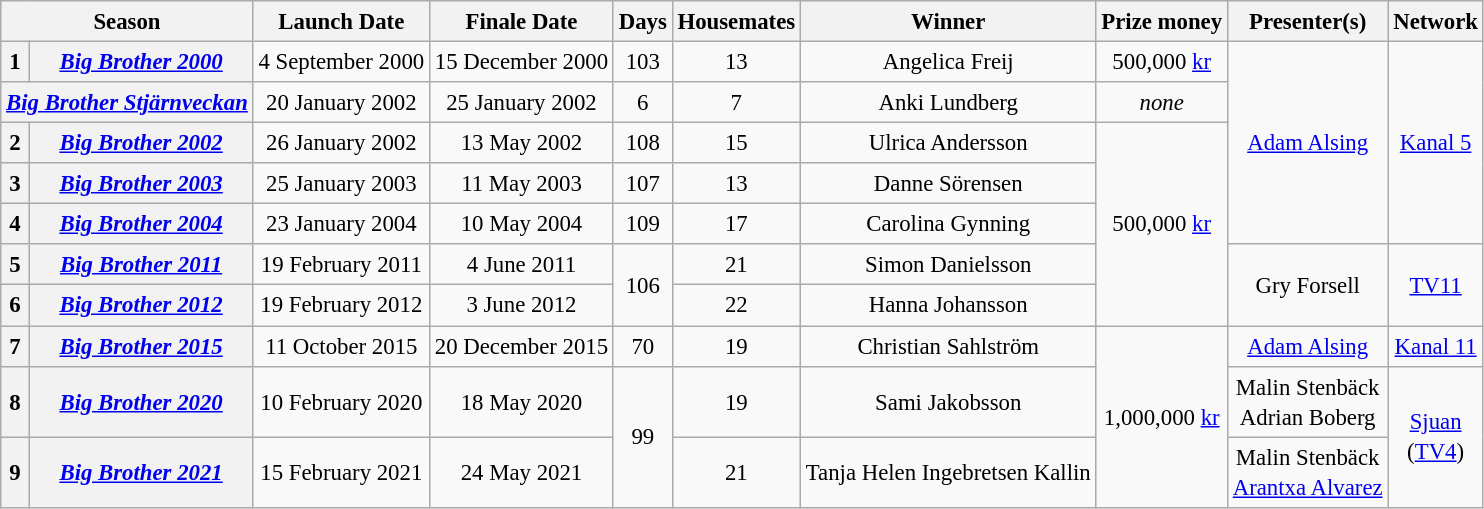<table class="wikitable" style="text-align:center; width:auto; font-size:95%; line-height:20px;">
<tr>
<th colspan="2">Season</th>
<th>Launch Date</th>
<th>Finale Date</th>
<th>Days</th>
<th>Housemates</th>
<th>Winner</th>
<th>Prize money</th>
<th>Presenter(s)</th>
<th>Network</th>
</tr>
<tr>
<th>1</th>
<th><em><a href='#'>Big Brother 2000</a></em></th>
<td>4 September 2000</td>
<td>15 December 2000</td>
<td>103</td>
<td>13</td>
<td>Angelica Freij</td>
<td>500,000 <a href='#'>kr</a></td>
<td rowspan="5"><a href='#'>Adam Alsing</a></td>
<td rowspan="5"><a href='#'>Kanal 5</a></td>
</tr>
<tr>
<th colspan="2"><em><a href='#'>Big Brother Stjärnveckan</a></em></th>
<td>20 January 2002</td>
<td>25 January 2002</td>
<td>6</td>
<td>7</td>
<td>Anki Lundberg</td>
<td><em>none</em></td>
</tr>
<tr>
<th>2</th>
<th><em><a href='#'>Big Brother 2002</a></em></th>
<td>26 January 2002</td>
<td>13 May 2002</td>
<td>108</td>
<td>15</td>
<td>Ulrica Andersson</td>
<td rowspan="5">500,000 <a href='#'>kr</a></td>
</tr>
<tr>
<th>3</th>
<th><a href='#'><em>Big Brother 2003</em></a></th>
<td>25 January 2003</td>
<td>11 May 2003</td>
<td>107</td>
<td>13</td>
<td>Danne Sörensen</td>
</tr>
<tr>
<th>4</th>
<th><a href='#'><em>Big Brother 2004</em></a></th>
<td>23 January 2004</td>
<td>10 May 2004</td>
<td>109</td>
<td>17</td>
<td>Carolina Gynning</td>
</tr>
<tr>
<th>5</th>
<th><a href='#'><em>Big Brother 2011</em></a></th>
<td>19 February 2011</td>
<td>4 June 2011</td>
<td rowspan="2">106</td>
<td>21</td>
<td>Simon Danielsson</td>
<td rowspan="2">Gry Forsell</td>
<td rowspan="2"><a href='#'>TV11</a></td>
</tr>
<tr>
<th>6</th>
<th><a href='#'><em>Big Brother 2012</em></a></th>
<td>19 February 2012</td>
<td>3 June 2012</td>
<td>22</td>
<td>Hanna Johansson</td>
</tr>
<tr>
<th>7</th>
<th><a href='#'><em>Big Brother 2015</em></a></th>
<td>11 October 2015</td>
<td>20 December 2015</td>
<td>70</td>
<td>19</td>
<td>Christian Sahlström</td>
<td rowspan="3">1,000,000 <a href='#'>kr</a></td>
<td><a href='#'>Adam Alsing</a></td>
<td><a href='#'>Kanal 11</a></td>
</tr>
<tr>
<th>8</th>
<th><a href='#'><em>Big Brother 2020</em></a></th>
<td>10 February 2020</td>
<td>18 May 2020</td>
<td rowspan="2">99</td>
<td>19</td>
<td>Sami Jakobsson</td>
<td>Malin Stenbäck<br>Adrian Boberg</td>
<td rowspan="2"><a href='#'>Sjuan</a><br>(<a href='#'>TV4</a>)</td>
</tr>
<tr>
<th>9</th>
<th><a href='#'><em>Big Brother 2021</em></a></th>
<td>15 February 2021</td>
<td>24 May 2021</td>
<td>21</td>
<td>Tanja Helen Ingebretsen Kallin</td>
<td>Malin Stenbäck<br><a href='#'>Arantxa Alvarez</a></td>
</tr>
</table>
